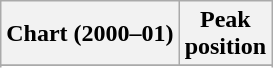<table class="wikitable sortable plainrowheaders" style="text-align:center">
<tr>
<th scope="col">Chart (2000–01)</th>
<th scope="col">Peak<br>position</th>
</tr>
<tr>
</tr>
<tr>
</tr>
<tr>
</tr>
<tr>
</tr>
</table>
